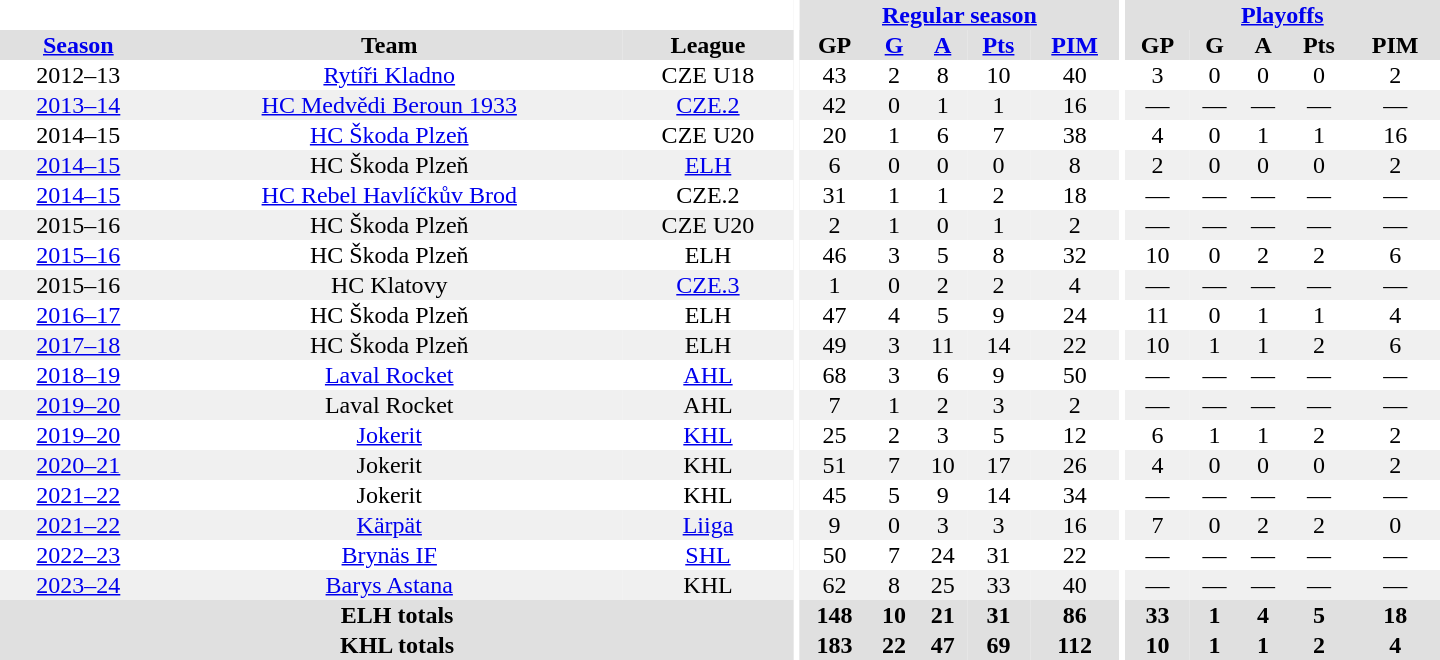<table border="0" cellpadding="1" cellspacing="0" style="text-align:center; width:60em">
<tr bgcolor="#e0e0e0">
<th colspan="3" bgcolor="#ffffff"></th>
<th rowspan="99" bgcolor="#ffffff"></th>
<th colspan="5"><a href='#'>Regular season</a></th>
<th rowspan="99" bgcolor="#ffffff"></th>
<th colspan="5"><a href='#'>Playoffs</a></th>
</tr>
<tr bgcolor="#e0e0e0">
<th><a href='#'>Season</a></th>
<th>Team</th>
<th>League</th>
<th>GP</th>
<th><a href='#'>G</a></th>
<th><a href='#'>A</a></th>
<th><a href='#'>Pts</a></th>
<th><a href='#'>PIM</a></th>
<th>GP</th>
<th>G</th>
<th>A</th>
<th>Pts</th>
<th>PIM</th>
</tr>
<tr>
<td>2012–13</td>
<td><a href='#'>Rytíři Kladno</a></td>
<td>CZE U18</td>
<td>43</td>
<td>2</td>
<td>8</td>
<td>10</td>
<td>40</td>
<td>3</td>
<td>0</td>
<td>0</td>
<td>0</td>
<td>2</td>
</tr>
<tr bgcolor="#f0f0f0">
<td><a href='#'>2013–14</a></td>
<td><a href='#'>HC Medvědi Beroun 1933</a></td>
<td><a href='#'>CZE.2</a></td>
<td>42</td>
<td>0</td>
<td>1</td>
<td>1</td>
<td>16</td>
<td>—</td>
<td>—</td>
<td>—</td>
<td>—</td>
<td>—</td>
</tr>
<tr>
<td>2014–15</td>
<td><a href='#'>HC Škoda Plzeň</a></td>
<td>CZE U20</td>
<td>20</td>
<td>1</td>
<td>6</td>
<td>7</td>
<td>38</td>
<td>4</td>
<td>0</td>
<td>1</td>
<td>1</td>
<td>16</td>
</tr>
<tr bgcolor="#f0f0f0">
<td><a href='#'>2014–15</a></td>
<td>HC Škoda Plzeň</td>
<td><a href='#'>ELH</a></td>
<td>6</td>
<td>0</td>
<td>0</td>
<td>0</td>
<td>8</td>
<td>2</td>
<td>0</td>
<td>0</td>
<td>0</td>
<td>2</td>
</tr>
<tr>
<td><a href='#'>2014–15</a></td>
<td><a href='#'>HC Rebel Havlíčkův Brod</a></td>
<td>CZE.2</td>
<td>31</td>
<td>1</td>
<td>1</td>
<td>2</td>
<td>18</td>
<td>—</td>
<td>—</td>
<td>—</td>
<td>—</td>
<td>—</td>
</tr>
<tr bgcolor="#f0f0f0">
<td>2015–16</td>
<td>HC Škoda Plzeň</td>
<td>CZE U20</td>
<td>2</td>
<td>1</td>
<td>0</td>
<td>1</td>
<td>2</td>
<td>—</td>
<td>—</td>
<td>—</td>
<td>—</td>
<td>—</td>
</tr>
<tr>
<td><a href='#'>2015–16</a></td>
<td>HC Škoda Plzeň</td>
<td>ELH</td>
<td>46</td>
<td>3</td>
<td>5</td>
<td>8</td>
<td>32</td>
<td>10</td>
<td>0</td>
<td>2</td>
<td>2</td>
<td>6</td>
</tr>
<tr bgcolor="#f0f0f0">
<td 2015–16 Czech 2. Liga season>2015–16</td>
<td>HC Klatovy</td>
<td><a href='#'>CZE.3</a></td>
<td>1</td>
<td>0</td>
<td>2</td>
<td>2</td>
<td>4</td>
<td>—</td>
<td>—</td>
<td>—</td>
<td>—</td>
<td>—</td>
</tr>
<tr>
<td><a href='#'>2016–17</a></td>
<td>HC Škoda Plzeň</td>
<td>ELH</td>
<td>47</td>
<td>4</td>
<td>5</td>
<td>9</td>
<td>24</td>
<td>11</td>
<td>0</td>
<td>1</td>
<td>1</td>
<td>4</td>
</tr>
<tr bgcolor="#f0f0f0">
<td><a href='#'>2017–18</a></td>
<td>HC Škoda Plzeň</td>
<td>ELH</td>
<td>49</td>
<td>3</td>
<td>11</td>
<td>14</td>
<td>22</td>
<td>10</td>
<td>1</td>
<td>1</td>
<td>2</td>
<td>6</td>
</tr>
<tr>
<td><a href='#'>2018–19</a></td>
<td><a href='#'>Laval Rocket</a></td>
<td><a href='#'>AHL</a></td>
<td>68</td>
<td>3</td>
<td>6</td>
<td>9</td>
<td>50</td>
<td>—</td>
<td>—</td>
<td>—</td>
<td>—</td>
<td>—</td>
</tr>
<tr bgcolor="#f0f0f0">
<td><a href='#'>2019–20</a></td>
<td>Laval Rocket</td>
<td>AHL</td>
<td>7</td>
<td>1</td>
<td>2</td>
<td>3</td>
<td>2</td>
<td>—</td>
<td>—</td>
<td>—</td>
<td>—</td>
<td>—</td>
</tr>
<tr>
<td><a href='#'>2019–20</a></td>
<td><a href='#'>Jokerit</a></td>
<td><a href='#'>KHL</a></td>
<td>25</td>
<td>2</td>
<td>3</td>
<td>5</td>
<td>12</td>
<td>6</td>
<td>1</td>
<td>1</td>
<td>2</td>
<td>2</td>
</tr>
<tr bgcolor="#f0f0f0">
<td><a href='#'>2020–21</a></td>
<td>Jokerit</td>
<td>KHL</td>
<td>51</td>
<td>7</td>
<td>10</td>
<td>17</td>
<td>26</td>
<td>4</td>
<td>0</td>
<td>0</td>
<td>0</td>
<td>2</td>
</tr>
<tr>
<td><a href='#'>2021–22</a></td>
<td>Jokerit</td>
<td>KHL</td>
<td>45</td>
<td>5</td>
<td>9</td>
<td>14</td>
<td>34</td>
<td>—</td>
<td>—</td>
<td>—</td>
<td>—</td>
<td>—</td>
</tr>
<tr bgcolor="#f0f0f0">
<td><a href='#'>2021–22</a></td>
<td><a href='#'>Kärpät</a></td>
<td><a href='#'>Liiga</a></td>
<td>9</td>
<td>0</td>
<td>3</td>
<td>3</td>
<td>16</td>
<td>7</td>
<td>0</td>
<td>2</td>
<td>2</td>
<td>0</td>
</tr>
<tr>
<td><a href='#'>2022–23</a></td>
<td><a href='#'>Brynäs IF</a></td>
<td><a href='#'>SHL</a></td>
<td>50</td>
<td>7</td>
<td>24</td>
<td>31</td>
<td>22</td>
<td>—</td>
<td>—</td>
<td>—</td>
<td>—</td>
<td>—</td>
</tr>
<tr bgcolor="#f0f0f0">
<td><a href='#'>2023–24</a></td>
<td><a href='#'>Barys Astana</a></td>
<td>KHL</td>
<td>62</td>
<td>8</td>
<td>25</td>
<td>33</td>
<td>40</td>
<td>—</td>
<td>—</td>
<td>—</td>
<td>—</td>
<td>—</td>
</tr>
<tr bgcolor="#e0e0e0">
<th colspan="3">ELH totals</th>
<th>148</th>
<th>10</th>
<th>21</th>
<th>31</th>
<th>86</th>
<th>33</th>
<th>1</th>
<th>4</th>
<th>5</th>
<th>18</th>
</tr>
<tr bgcolor="#e0e0e0">
<th colspan="3">KHL totals</th>
<th>183</th>
<th>22</th>
<th>47</th>
<th>69</th>
<th>112</th>
<th>10</th>
<th>1</th>
<th>1</th>
<th>2</th>
<th>4</th>
</tr>
</table>
